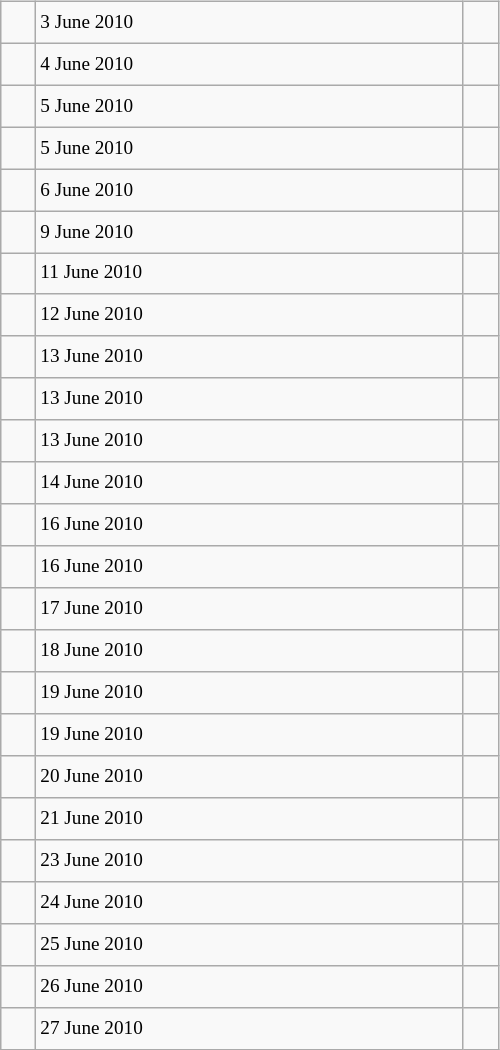<table class="wikitable" style="font-size: 80%; float: left; width: 26em; margin-right: 1em; height: 700px">
<tr>
<td></td>
<td>3 June 2010</td>
<td></td>
</tr>
<tr>
<td></td>
<td>4 June 2010</td>
<td></td>
</tr>
<tr>
<td></td>
<td>5 June 2010</td>
<td></td>
</tr>
<tr>
<td></td>
<td>5 June 2010</td>
<td></td>
</tr>
<tr>
<td></td>
<td>6 June 2010</td>
<td></td>
</tr>
<tr>
<td></td>
<td>9 June 2010</td>
<td></td>
</tr>
<tr>
<td></td>
<td>11 June 2010</td>
<td></td>
</tr>
<tr>
<td></td>
<td>12 June 2010</td>
<td></td>
</tr>
<tr>
<td></td>
<td>13 June 2010</td>
<td></td>
</tr>
<tr>
<td></td>
<td>13 June 2010</td>
<td></td>
</tr>
<tr>
<td></td>
<td>13 June 2010</td>
<td></td>
</tr>
<tr>
<td></td>
<td>14 June 2010</td>
<td></td>
</tr>
<tr>
<td></td>
<td>16 June 2010</td>
<td></td>
</tr>
<tr>
<td></td>
<td>16 June 2010</td>
<td></td>
</tr>
<tr>
<td></td>
<td>17 June 2010</td>
<td></td>
</tr>
<tr>
<td></td>
<td>18 June 2010</td>
<td></td>
</tr>
<tr>
<td></td>
<td>19 June 2010</td>
<td></td>
</tr>
<tr>
<td></td>
<td>19 June 2010</td>
<td></td>
</tr>
<tr>
<td></td>
<td>20 June 2010</td>
<td></td>
</tr>
<tr>
<td></td>
<td>21 June 2010</td>
<td></td>
</tr>
<tr>
<td></td>
<td>23 June 2010</td>
<td></td>
</tr>
<tr>
<td></td>
<td>24 June 2010</td>
<td></td>
</tr>
<tr>
<td></td>
<td>25 June 2010</td>
<td></td>
</tr>
<tr>
<td></td>
<td>26 June 2010</td>
<td></td>
</tr>
<tr>
<td></td>
<td>27 June 2010</td>
<td></td>
</tr>
</table>
